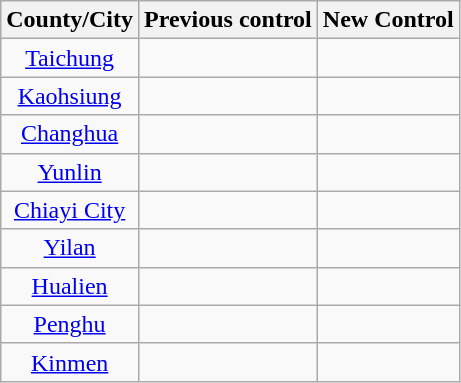<table class="wikitable collapsible" style="text-align:center">
<tr>
<th>County/City</th>
<th>Previous control</th>
<th>New Control</th>
</tr>
<tr>
<td><a href='#'>Taichung</a></td>
<td></td>
<td></td>
</tr>
<tr>
<td><a href='#'>Kaohsiung</a></td>
<td></td>
<td></td>
</tr>
<tr>
<td><a href='#'>Changhua</a></td>
<td></td>
<td></td>
</tr>
<tr>
<td><a href='#'>Yunlin</a></td>
<td></td>
<td></td>
</tr>
<tr>
<td><a href='#'>Chiayi City</a></td>
<td></td>
<td></td>
</tr>
<tr>
<td><a href='#'>Yilan</a></td>
<td></td>
<td></td>
</tr>
<tr>
<td><a href='#'>Hualien</a></td>
<td></td>
<td></td>
</tr>
<tr>
<td><a href='#'>Penghu</a></td>
<td></td>
<td></td>
</tr>
<tr>
<td><a href='#'>Kinmen</a></td>
<td></td>
<td></td>
</tr>
</table>
